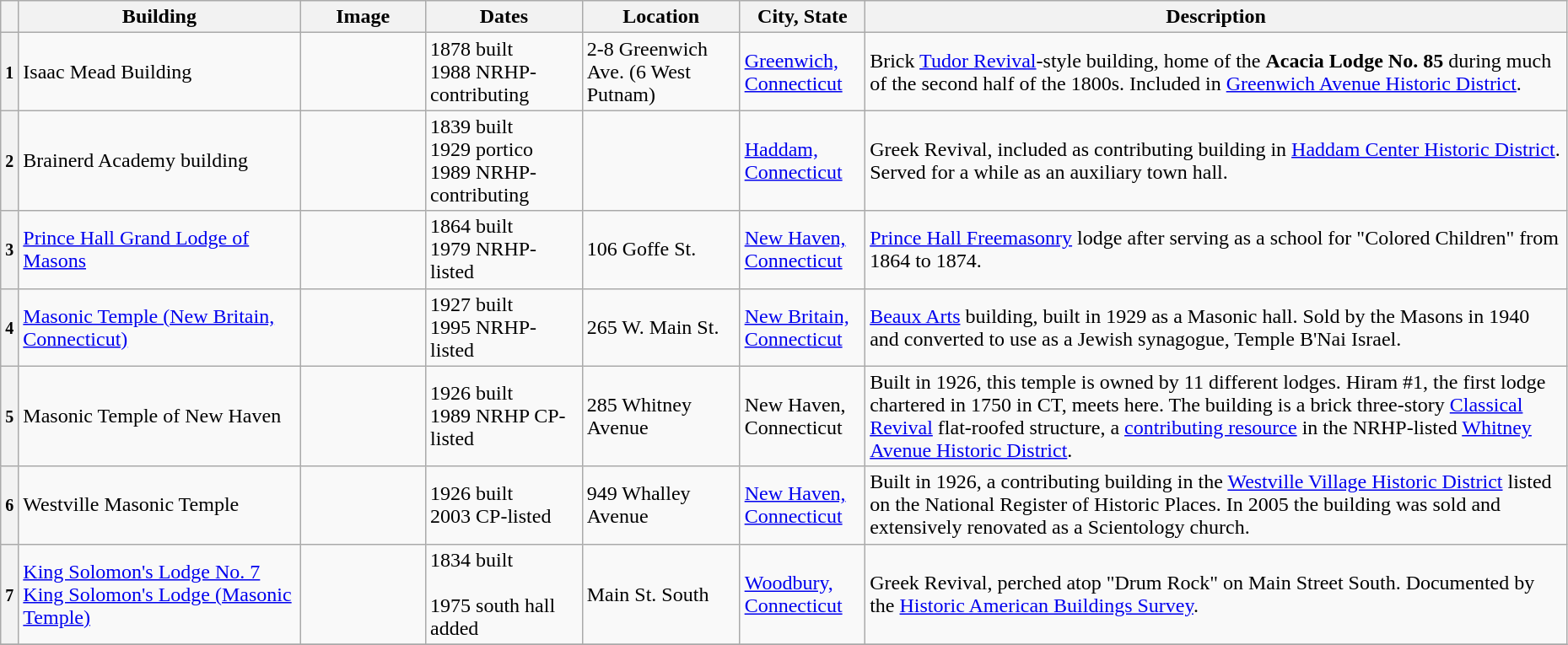<table class="wikitable sortable" style="width:98%">
<tr>
<th></th>
<th width = 18%><strong>Building</strong></th>
<th width = 8% class="unsortable"><strong>Image</strong></th>
<th width = 10%><strong>Dates</strong></th>
<th><strong>Location</strong></th>
<th width = 8%><strong>City, State</strong></th>
<th class="unsortable"><strong>Description</strong></th>
</tr>
<tr - id="Isaac Mead Building">
<th><small>1</small></th>
<td>Isaac Mead Building</td>
<td></td>
<td>1878 built<br>1988 NRHP-contributing</td>
<td>2-8 Greenwich Ave. (6 West Putnam)</td>
<td><a href='#'>Greenwich, Connecticut</a></td>
<td>Brick <a href='#'>Tudor Revival</a>-style building, home of the <strong>Acacia Lodge No. 85</strong> during much of the second half of the 1800s.  Included in <a href='#'>Greenwich Avenue Historic District</a>.</td>
</tr>
<tr>
<th><small>2</small></th>
<td>Brainerd Academy building</td>
<td></td>
<td>1839 built<br>1929 portico<br>1989 NRHP-contributing</td>
<td></td>
<td><a href='#'>Haddam, Connecticut</a></td>
<td>Greek Revival, included as contributing building in <a href='#'>Haddam Center Historic District</a>.  Served for a while as an auxiliary town hall.</td>
</tr>
<tr>
<th><small>3</small></th>
<td><a href='#'>Prince Hall Grand Lodge of Masons</a></td>
<td></td>
<td>1864 built<br>1979 NRHP-listed</td>
<td>106 Goffe St.<br><small></small></td>
<td><a href='#'>New Haven, Connecticut</a></td>
<td><a href='#'>Prince Hall Freemasonry</a> lodge after serving as a school for "Colored Children" from 1864 to 1874.</td>
</tr>
<tr ->
<th><small>4</small></th>
<td><a href='#'>Masonic Temple (New Britain, Connecticut)</a></td>
<td></td>
<td>1927 built<br>1995 NRHP-listed</td>
<td>265 W. Main St.<br><small></small></td>
<td><a href='#'>New Britain, Connecticut</a></td>
<td><a href='#'>Beaux Arts</a> building, built in 1929 as a Masonic hall. Sold by the Masons in 1940 and converted to use as a Jewish synagogue, Temple B'Nai Israel.</td>
</tr>
<tr ->
<th><small>5</small></th>
<td>Masonic Temple of New Haven</td>
<td></td>
<td>1926 built<br>1989 NRHP CP-listed</td>
<td>285 Whitney Avenue</td>
<td>New Haven, Connecticut</td>
<td>Built in 1926, this temple is owned by 11 different lodges. Hiram #1, the first lodge chartered in 1750 in CT, meets here.  The building is a brick three-story <a href='#'>Classical Revival</a> flat-roofed structure, a <a href='#'>contributing resource</a> in the NRHP-listed <a href='#'>Whitney Avenue Historic District</a>.</td>
</tr>
<tr ->
<th><small>6</small></th>
<td>Westville Masonic Temple</td>
<td></td>
<td>1926 built<br>2003 CP-listed</td>
<td>949 Whalley Avenue<br><small></small></td>
<td><a href='#'>New Haven, Connecticut</a></td>
<td>Built in 1926, a contributing building in the <a href='#'>Westville Village Historic District</a> listed on the National Register of Historic Places. In 2005 the building was sold and extensively renovated as a Scientology church.</td>
</tr>
<tr ->
<th><small>7</small></th>
<td><a href='#'>King Solomon's Lodge No. 7</a><br><a href='#'>King Solomon's Lodge (Masonic Temple)</a></td>
<td></td>
<td>1834 built<br><br>1975 south hall added</td>
<td>Main St. South<br></td>
<td><a href='#'>Woodbury, Connecticut</a></td>
<td> Greek Revival, perched atop "Drum Rock" on Main Street South. Documented by the <a href='#'>Historic American Buildings Survey</a>.</td>
</tr>
<tr ->
</tr>
</table>
